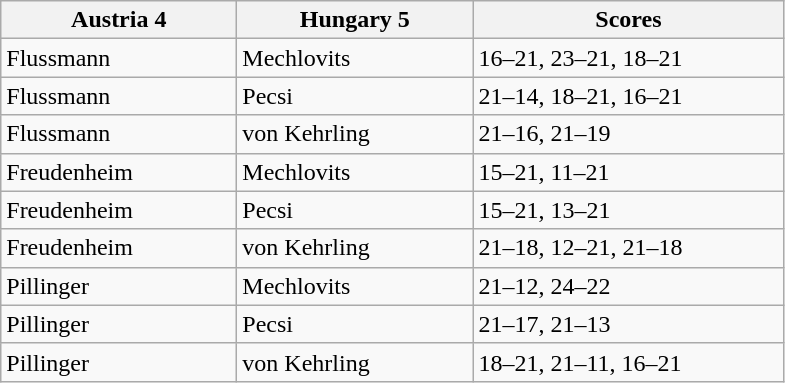<table class="wikitable">
<tr>
<th width=150> Austria 4</th>
<th width=150> Hungary 5</th>
<th width=200>Scores</th>
</tr>
<tr>
<td>Flussmann</td>
<td>Mechlovits</td>
<td>16–21, 23–21, 18–21</td>
</tr>
<tr>
<td>Flussmann</td>
<td>Pecsi</td>
<td>21–14, 18–21, 16–21</td>
</tr>
<tr>
<td>Flussmann</td>
<td>von Kehrling</td>
<td>21–16, 21–19</td>
</tr>
<tr>
<td>Freudenheim</td>
<td>Mechlovits</td>
<td>15–21, 11–21</td>
</tr>
<tr>
<td>Freudenheim</td>
<td>Pecsi</td>
<td>15–21, 13–21</td>
</tr>
<tr>
<td>Freudenheim</td>
<td>von Kehrling</td>
<td>21–18, 12–21, 21–18</td>
</tr>
<tr>
<td>Pillinger</td>
<td>Mechlovits</td>
<td>21–12, 24–22</td>
</tr>
<tr>
<td>Pillinger</td>
<td>Pecsi</td>
<td>21–17, 21–13</td>
</tr>
<tr>
<td>Pillinger</td>
<td>von Kehrling</td>
<td>18–21, 21–11, 16–21</td>
</tr>
</table>
